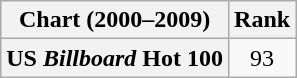<table class="wikitable plainrowheaders" style="text-align:center">
<tr>
<th>Chart (2000–2009)</th>
<th>Rank</th>
</tr>
<tr>
<th scope="row">US <em>Billboard</em> Hot 100</th>
<td style="text-align:center;">93</td>
</tr>
</table>
